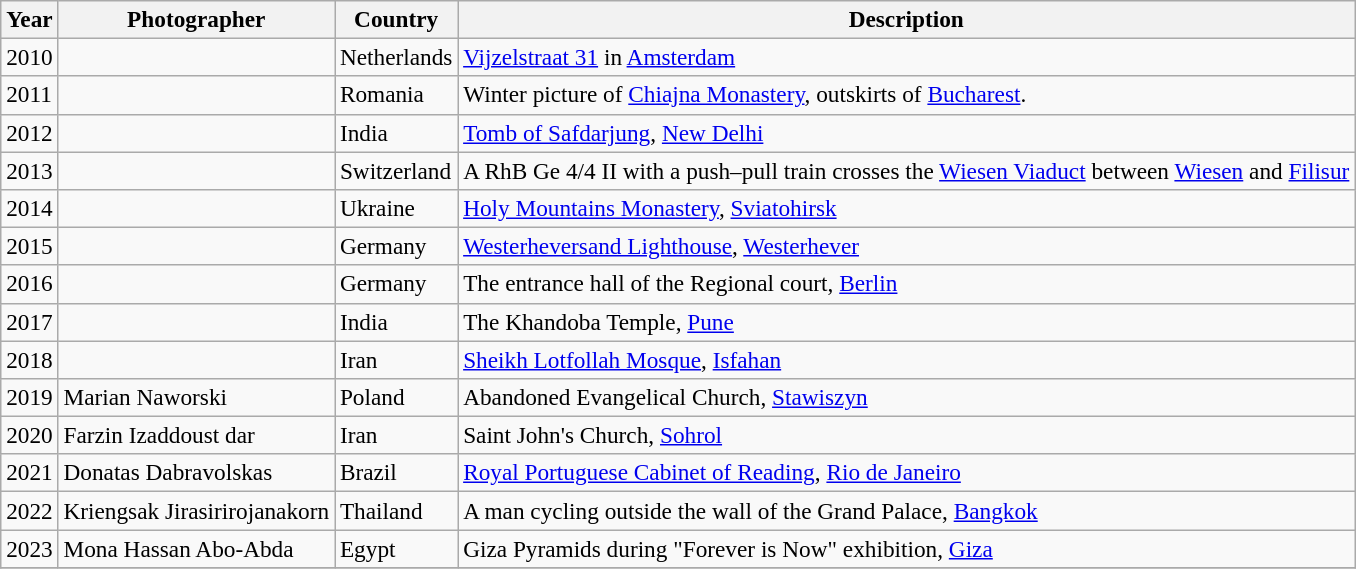<table class="wikitable" style="font-size:97%;">
<tr>
<th>Year</th>
<th>Photographer</th>
<th>Country</th>
<th>Description</th>
</tr>
<tr>
<td>2010</td>
<td></td>
<td> Netherlands</td>
<td><a href='#'>Vijzelstraat 31</a> in <a href='#'>Amsterdam</a></td>
</tr>
<tr>
<td>2011</td>
<td></td>
<td> Romania</td>
<td>Winter picture of <a href='#'>Chiajna Monastery</a>, outskirts of <a href='#'>Bucharest</a>.</td>
</tr>
<tr>
<td>2012</td>
<td></td>
<td> India</td>
<td><a href='#'>Tomb of Safdarjung</a>, <a href='#'>New Delhi</a></td>
</tr>
<tr>
<td>2013</td>
<td></td>
<td> Switzerland</td>
<td>A RhB Ge 4/4 II with a push–pull train crosses the <a href='#'>Wiesen Viaduct</a> between <a href='#'>Wiesen</a> and <a href='#'>Filisur</a></td>
</tr>
<tr>
<td>2014</td>
<td></td>
<td> Ukraine</td>
<td><a href='#'>Holy Mountains Monastery</a>, <a href='#'>Sviatohirsk</a></td>
</tr>
<tr>
<td>2015</td>
<td></td>
<td> Germany</td>
<td><a href='#'>Westerheversand Lighthouse</a>, <a href='#'>Westerhever</a></td>
</tr>
<tr>
<td>2016</td>
<td></td>
<td> Germany</td>
<td>The entrance hall of the Regional court, <a href='#'>Berlin</a></td>
</tr>
<tr>
<td>2017</td>
<td></td>
<td> India</td>
<td>The Khandoba Temple, <a href='#'>Pune</a></td>
</tr>
<tr>
<td>2018</td>
<td></td>
<td> Iran</td>
<td><a href='#'>Sheikh Lotfollah Mosque</a>, <a href='#'>Isfahan</a></td>
</tr>
<tr>
<td>2019</td>
<td>Marian Naworski</td>
<td> Poland</td>
<td>Abandoned Evangelical Church, <a href='#'>Stawiszyn</a></td>
</tr>
<tr>
<td>2020</td>
<td>Farzin Izaddoust dar</td>
<td> Iran</td>
<td>Saint John's Church, <a href='#'>Sohrol</a></td>
</tr>
<tr>
<td>2021</td>
<td>Donatas Dabravolskas</td>
<td> Brazil</td>
<td><a href='#'>Royal Portuguese Cabinet of Reading</a>, <a href='#'>Rio de Janeiro</a></td>
</tr>
<tr>
<td>2022</td>
<td>Kriengsak Jirasirirojanakorn</td>
<td> Thailand</td>
<td>A man cycling outside the wall of the Grand Palace, <a href='#'>Bangkok</a></td>
</tr>
<tr>
<td>2023</td>
<td>Mona Hassan Abo-Abda</td>
<td> Egypt</td>
<td>Giza Pyramids during "Forever is Now" exhibition, <a href='#'>Giza</a></td>
</tr>
<tr>
</tr>
</table>
